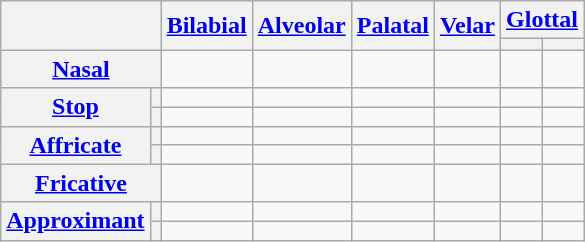<table class="wikitable" style="text-align:center;">
<tr>
<th rowspan="2" colspan="2"></th>
<th rowspan="2"><a href='#'>Bilabial</a></th>
<th rowspan="2"><a href='#'>Alveolar</a></th>
<th rowspan="2"><a href='#'>Palatal</a></th>
<th rowspan="2"><a href='#'>Velar</a></th>
<th colspan="2"><a href='#'>Glottal</a></th>
</tr>
<tr>
<th></th>
<th></th>
</tr>
<tr>
<th colspan="2"><a href='#'>Nasal</a></th>
<td></td>
<td></td>
<td></td>
<td></td>
<td></td>
<td></td>
</tr>
<tr>
<th rowspan="2"><a href='#'>Stop</a></th>
<th></th>
<td></td>
<td></td>
<td></td>
<td></td>
<td></td>
<td></td>
</tr>
<tr>
<th></th>
<td></td>
<td></td>
<td></td>
<td></td>
<td></td>
<td></td>
</tr>
<tr>
<th rowspan="2"><a href='#'>Affricate</a></th>
<th></th>
<td></td>
<td></td>
<td></td>
<td></td>
<td></td>
<td></td>
</tr>
<tr>
<th></th>
<td></td>
<td></td>
<td></td>
<td></td>
<td></td>
<td></td>
</tr>
<tr>
<th colspan="2"><a href='#'>Fricative</a></th>
<td></td>
<td></td>
<td></td>
<td></td>
<td></td>
<td></td>
</tr>
<tr>
<th rowspan="2"><a href='#'>Approximant</a></th>
<th></th>
<td></td>
<td></td>
<td></td>
<td></td>
<td></td>
<td></td>
</tr>
<tr>
<th></th>
<td></td>
<td></td>
<td></td>
<td></td>
<td></td>
<td></td>
</tr>
</table>
